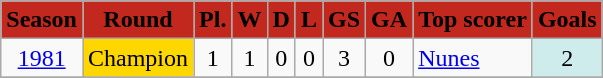<table class="wikitable">
<tr style="background:#C3281E; text-align:center;">
<td><span><strong>Season</strong></span></td>
<td><span><strong>Round</strong></span></td>
<td><span><strong>Pl.</strong></span></td>
<td><span><strong>W</strong></span></td>
<td><span><strong>D</strong></span></td>
<td><span><strong>L</strong></span></td>
<td><span><strong>GS</strong></span></td>
<td><span><strong>GA</strong></span></td>
<td><span><strong>Top scorer</strong></span></td>
<td><span><strong>Goals</strong></span></td>
</tr>
<tr>
<td align=center><a href='#'>1981</a></td>
<td align=center bgcolor="gold">Champion</td>
<td align=center>1</td>
<td align=center>1</td>
<td align=center>0</td>
<td align=center>0</td>
<td align=center>3</td>
<td align=center>0</td>
<td align=left> <a href='#'>Nunes</a></td>
<td align=center bgcolor="#cfecec">2</td>
</tr>
<tr>
</tr>
</table>
